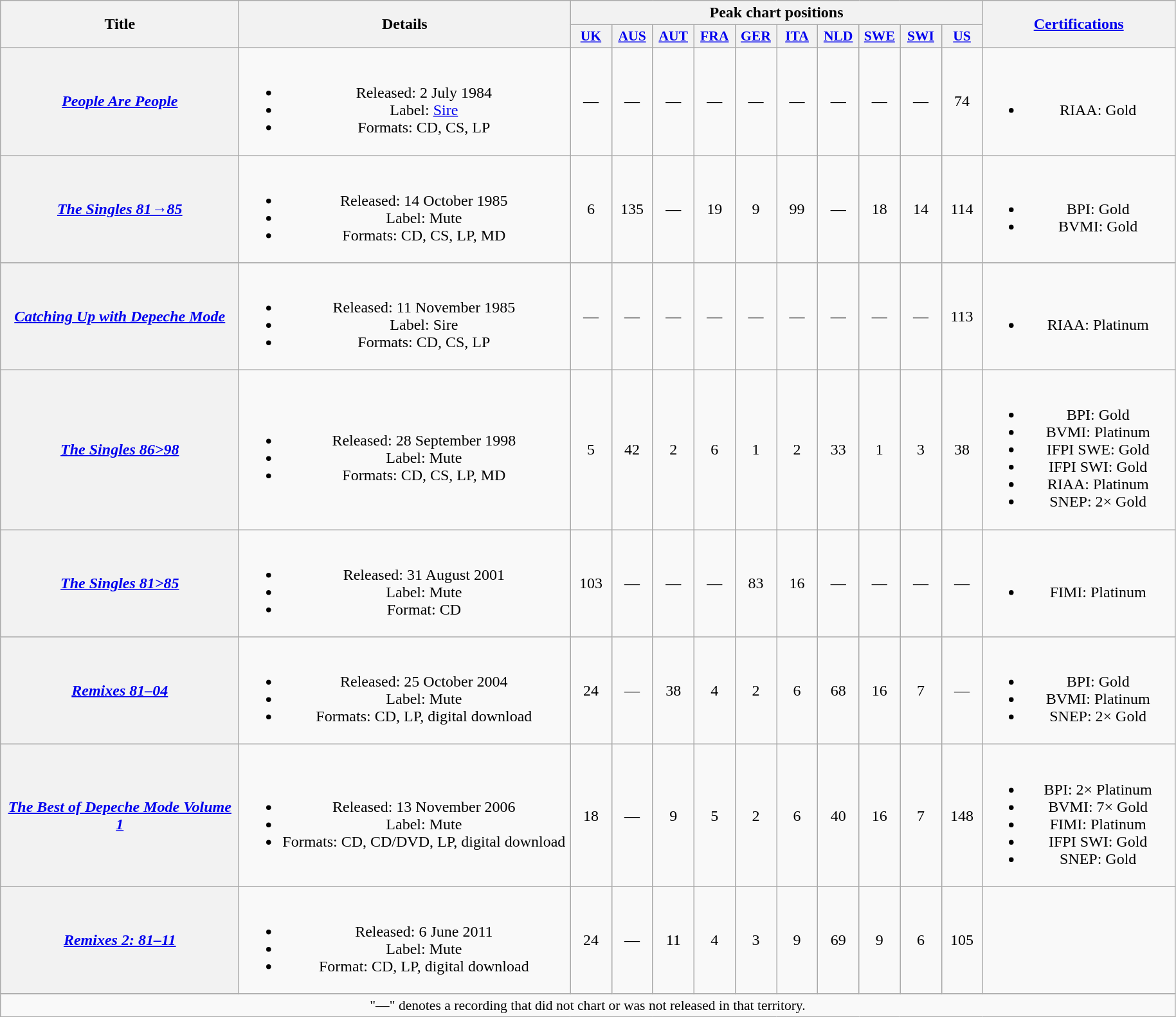<table class="wikitable plainrowheaders" style="text-align:center;">
<tr>
<th scope="col" rowspan="2" style="width:15em;">Title</th>
<th scope="col" rowspan="2" style="width:21em;">Details</th>
<th scope="col" colspan="10">Peak chart positions</th>
<th scope="col" rowspan="2" style="width:12em;"><a href='#'>Certifications</a></th>
</tr>
<tr>
<th scope="col" style="width:2.5em;font-size:90%;"><a href='#'>UK</a><br></th>
<th scope="col" style="width:2.5em;font-size:90%;"><a href='#'>AUS</a><br></th>
<th scope="col" style="width:2.5em;font-size:90%;"><a href='#'>AUT</a><br></th>
<th scope="col" style="width:2.5em;font-size:90%;"><a href='#'>FRA</a><br></th>
<th scope="col" style="width:2.5em;font-size:90%;"><a href='#'>GER</a><br></th>
<th scope="col" style="width:2.5em;font-size:90%;"><a href='#'>ITA</a><br></th>
<th scope="col" style="width:2.5em;font-size:90%;"><a href='#'>NLD</a><br></th>
<th scope="col" style="width:2.5em;font-size:90%;"><a href='#'>SWE</a><br></th>
<th scope="col" style="width:2.5em;font-size:90%;"><a href='#'>SWI</a><br></th>
<th scope="col" style="width:2.5em;font-size:90%;"><a href='#'>US</a><br></th>
</tr>
<tr>
<th scope="row"><em><a href='#'>People Are People</a></em></th>
<td><br><ul><li>Released: 2 July 1984 </li><li>Label: <a href='#'>Sire</a></li><li>Formats: CD, CS, LP</li></ul></td>
<td>—</td>
<td>—</td>
<td>—</td>
<td>—</td>
<td>—</td>
<td>—</td>
<td>—</td>
<td>—</td>
<td>—</td>
<td>74</td>
<td><br><ul><li>RIAA: Gold</li></ul></td>
</tr>
<tr>
<th scope="row"><em><a href='#'>The Singles 81→85</a></em></th>
<td><br><ul><li>Released: 14 October 1985 </li><li>Label: Mute</li><li>Formats: CD, CS, LP, MD</li></ul></td>
<td>6</td>
<td>135</td>
<td>—</td>
<td>19</td>
<td>9</td>
<td>99</td>
<td>—</td>
<td>18</td>
<td>14</td>
<td>114</td>
<td><br><ul><li>BPI: Gold</li><li>BVMI: Gold</li></ul></td>
</tr>
<tr>
<th scope="row"><em><a href='#'>Catching Up with Depeche Mode</a></em></th>
<td><br><ul><li>Released: 11 November 1985 </li><li>Label: Sire</li><li>Formats: CD, CS, LP</li></ul></td>
<td>—</td>
<td>—</td>
<td>—</td>
<td>—</td>
<td>—</td>
<td>—</td>
<td>—</td>
<td>—</td>
<td>—</td>
<td>113</td>
<td><br><ul><li>RIAA: Platinum</li></ul></td>
</tr>
<tr>
<th scope="row"><em><a href='#'>The Singles 86>98</a></em></th>
<td><br><ul><li>Released: 28 September 1998 </li><li>Label: Mute</li><li>Formats: CD, CS, LP, MD</li></ul></td>
<td>5</td>
<td>42</td>
<td>2</td>
<td>6</td>
<td>1</td>
<td>2</td>
<td>33</td>
<td>1</td>
<td>3</td>
<td>38</td>
<td><br><ul><li>BPI: Gold</li><li>BVMI: Platinum</li><li>IFPI SWE: Gold</li><li>IFPI SWI: Gold</li><li>RIAA: Platinum</li><li>SNEP: 2× Gold</li></ul></td>
</tr>
<tr>
<th scope="row"><em><a href='#'>The Singles 81>85</a></em></th>
<td><br><ul><li>Released: 31 August 2001 </li><li>Label: Mute</li><li>Format: CD</li></ul></td>
<td>103</td>
<td>—</td>
<td>—</td>
<td>—</td>
<td>83</td>
<td>16</td>
<td>—</td>
<td>—</td>
<td>—</td>
<td>—</td>
<td><br><ul><li>FIMI: Platinum</li></ul></td>
</tr>
<tr>
<th scope="row"><em><a href='#'>Remixes 81–04</a></em></th>
<td><br><ul><li>Released: 25 October 2004 </li><li>Label: Mute</li><li>Formats: CD, LP, digital download</li></ul></td>
<td>24</td>
<td>—</td>
<td>38</td>
<td>4</td>
<td>2</td>
<td>6</td>
<td>68</td>
<td>16</td>
<td>7</td>
<td>—</td>
<td><br><ul><li>BPI: Gold</li><li>BVMI: Platinum</li><li>SNEP: 2× Gold</li></ul></td>
</tr>
<tr>
<th scope="row"><em><a href='#'>The Best of Depeche Mode Volume 1</a></em></th>
<td><br><ul><li>Released: 13 November 2006 </li><li>Label: Mute</li><li>Formats: CD, CD/DVD, LP, digital download</li></ul></td>
<td>18</td>
<td>—</td>
<td>9</td>
<td>5</td>
<td>2</td>
<td>6</td>
<td>40</td>
<td>16</td>
<td>7</td>
<td>148</td>
<td><br><ul><li>BPI: 2× Platinum</li><li>BVMI: 7× Gold</li><li>FIMI: Platinum</li><li>IFPI SWI: Gold</li><li>SNEP: Gold</li></ul></td>
</tr>
<tr>
<th scope="row"><em><a href='#'>Remixes 2: 81–11</a></em></th>
<td><br><ul><li>Released: 6 June 2011 </li><li>Label: Mute</li><li>Format: CD, LP, digital download</li></ul></td>
<td>24</td>
<td>—</td>
<td>11</td>
<td>4</td>
<td>3</td>
<td>9</td>
<td>69</td>
<td>9</td>
<td>6</td>
<td>105</td>
<td></td>
</tr>
<tr>
<td colspan="13" style="font-size:90%">"—" denotes a recording that did not chart or was not released in that territory.</td>
</tr>
</table>
